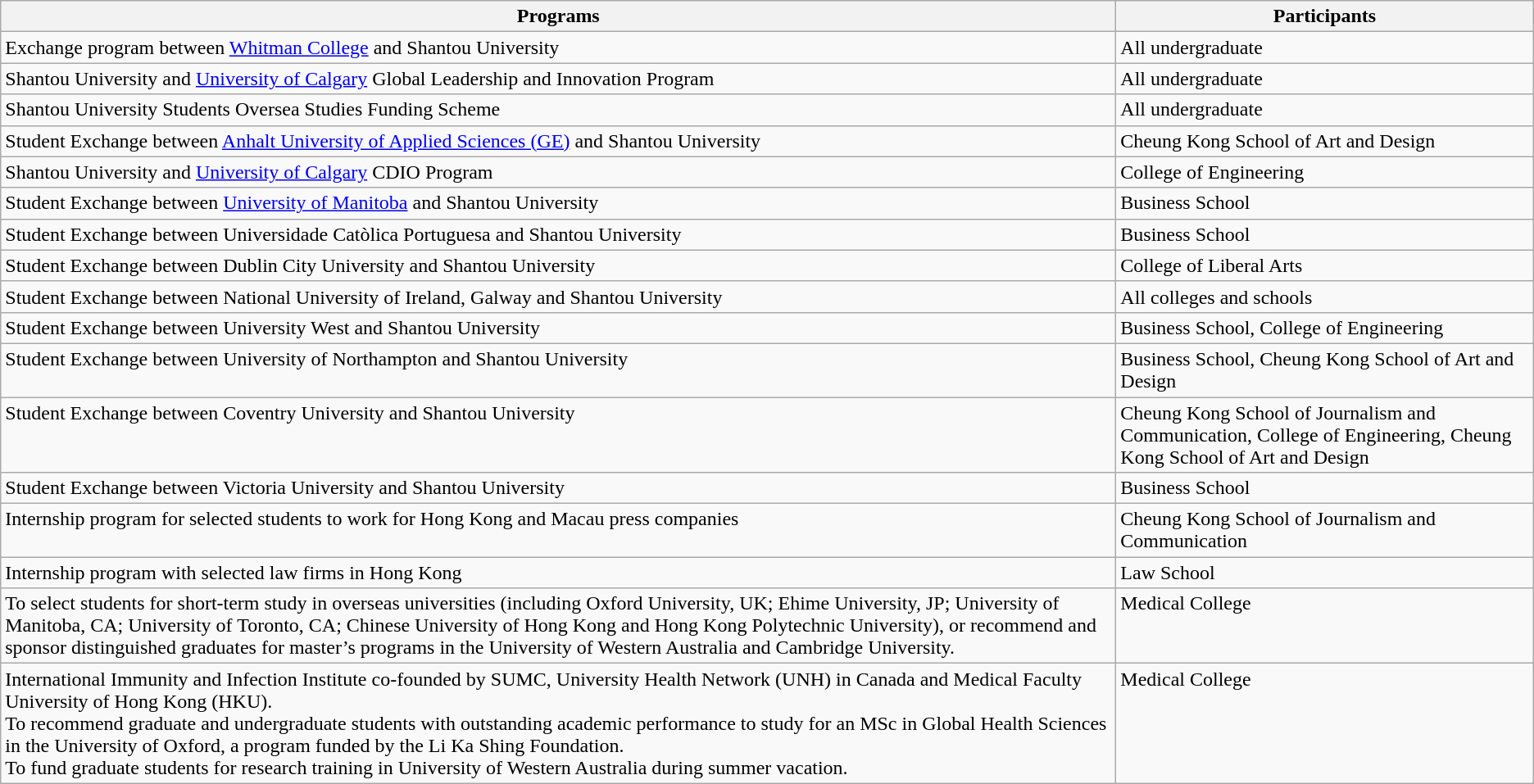<table class="wikitable">
<tr>
<th>Programs</th>
<th>Participants</th>
</tr>
<tr>
<td>Exchange program between <a href='#'>Whitman College</a> and Shantou University</td>
<td>All undergraduate</td>
</tr>
<tr valign="top">
<td>Shantou University and <a href='#'>University of Calgary</a> Global Leadership and Innovation Program</td>
<td>All undergraduate</td>
</tr>
<tr valign="top">
<td>Shantou University Students Oversea Studies Funding Scheme</td>
<td>All undergraduate</td>
</tr>
<tr valign="top">
<td>Student Exchange between <a href='#'>Anhalt University of Applied Sciences (GE)</a> and Shantou University</td>
<td>Cheung Kong School of Art and Design</td>
</tr>
<tr valign="top">
<td>Shantou University and <a href='#'>University of Calgary</a> CDIO Program</td>
<td>College of Engineering</td>
</tr>
<tr valign="top">
<td>Student Exchange between <a href='#'>University of Manitoba</a> and Shantou University</td>
<td>Business School</td>
</tr>
<tr valign="top">
<td>Student Exchange between Universidade Catòlica Portuguesa and Shantou University</td>
<td>Business School</td>
</tr>
<tr valign="top">
<td>Student Exchange between Dublin City University and Shantou University</td>
<td>College of Liberal Arts</td>
</tr>
<tr valign="top">
<td>Student Exchange between National University of Ireland, Galway and Shantou University</td>
<td>All colleges and schools</td>
</tr>
<tr valign="top">
<td>Student Exchange between University West and Shantou University</td>
<td>Business School, College of Engineering</td>
</tr>
<tr valign="top">
<td>Student Exchange between University of Northampton and Shantou University</td>
<td>Business School, Cheung Kong School of Art and Design</td>
</tr>
<tr valign="top">
<td>Student Exchange between Coventry University and Shantou University</td>
<td>Cheung Kong School of Journalism and Communication, College of Engineering, Cheung Kong School of Art and Design</td>
</tr>
<tr valign="top">
<td>Student Exchange between Victoria University and Shantou University</td>
<td>Business School</td>
</tr>
<tr valign="top">
<td>Internship program for selected students to work for Hong Kong and Macau press companies</td>
<td>Cheung Kong School of Journalism and Communication</td>
</tr>
<tr valign="top">
<td>Internship program with selected law firms in Hong Kong</td>
<td>Law School</td>
</tr>
<tr valign="top">
<td>To select students for short-term study in overseas universities (including Oxford University, UK; Ehime University, JP; University of Manitoba, CA; University of Toronto, CA; Chinese University of Hong Kong and Hong Kong Polytechnic University), or recommend and sponsor distinguished graduates for master’s programs in the University of Western Australia and Cambridge University.</td>
<td>Medical College</td>
</tr>
<tr valign="top">
<td>International Immunity and Infection Institute co-founded by SUMC, University Health Network (UNH) in Canada and Medical Faculty University of Hong Kong (HKU).<br>To recommend graduate and undergraduate students with outstanding academic performance to study for an MSc in Global Health Sciences in the University of Oxford, a program funded by the Li Ka Shing Foundation. <br>To fund graduate students for research training in  University of Western Australia during summer vacation.</td>
<td>Medical College</td>
</tr>
</table>
